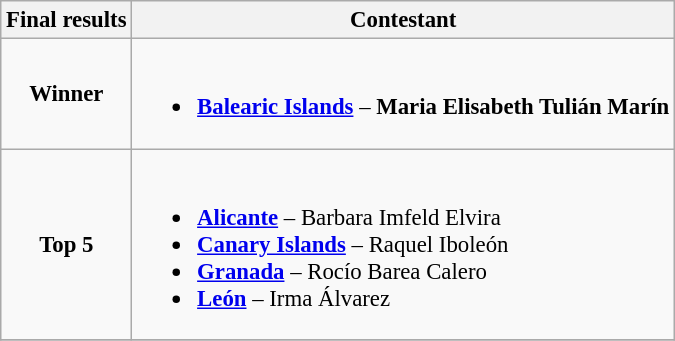<table class="wikitable sortable" style="font-size: 95%;">
<tr>
<th>Final results</th>
<th>Contestant</th>
</tr>
<tr>
<td style="text-align:center;"><strong>Winner</strong></td>
<td><br><ul><li> <strong><a href='#'>Balearic Islands</a></strong> – <strong>Maria Elisabeth Tulián Marín</strong></li></ul></td>
</tr>
<tr>
<td style="text-align:center;"><strong>Top 5</strong></td>
<td><br><ul><li> <strong><a href='#'>Alicante</a></strong> – Barbara Imfeld Elvira</li><li> <strong><a href='#'>Canary Islands</a></strong> – Raquel Iboleón</li><li> <strong><a href='#'>Granada</a></strong> – Rocío Barea Calero</li><li> <strong><a href='#'>León</a></strong> – Irma Álvarez</li></ul></td>
</tr>
<tr>
</tr>
</table>
